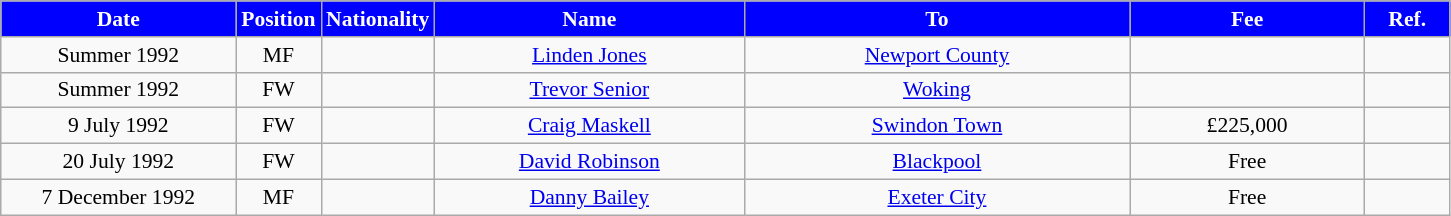<table class="wikitable"  style="text-align:center; font-size:90%; ">
<tr>
<th style="background:#00f; color:white; width:150px;">Date</th>
<th style="background:#00f; color:white; width:50px;">Position</th>
<th style="background:#00f; color:white; width:50px;">Nationality</th>
<th style="background:#00f; color:white; width:200px;">Name</th>
<th style="background:#00f; color:white; width:250px;">To</th>
<th style="background:#00f; color:white; width:150px;">Fee</th>
<th style="background:#00f; color:white; width:50px;">Ref.</th>
</tr>
<tr>
<td>Summer 1992</td>
<td>MF</td>
<td></td>
<td><a href='#'>Linden Jones</a></td>
<td><a href='#'>Newport County</a></td>
<td></td>
<td></td>
</tr>
<tr>
<td>Summer 1992</td>
<td>FW</td>
<td></td>
<td><a href='#'>Trevor Senior</a></td>
<td><a href='#'>Woking</a></td>
<td></td>
<td></td>
</tr>
<tr>
<td>9 July 1992</td>
<td>FW</td>
<td></td>
<td><a href='#'>Craig Maskell</a></td>
<td><a href='#'>Swindon Town</a></td>
<td>£225,000</td>
<td></td>
</tr>
<tr>
<td>20 July 1992</td>
<td>FW</td>
<td></td>
<td><a href='#'>David Robinson</a></td>
<td><a href='#'>Blackpool</a></td>
<td>Free</td>
<td></td>
</tr>
<tr>
<td>7 December 1992</td>
<td>MF</td>
<td></td>
<td><a href='#'>Danny Bailey</a></td>
<td><a href='#'>Exeter City</a></td>
<td>Free</td>
<td></td>
</tr>
</table>
